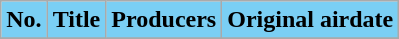<table class=wikitable plainrowheaders>
<tr>
<th style="background-color: #7ACFF4">No.</th>
<th style="background-color: #7ACFF4">Title</th>
<th style="background-color: #7ACFF4">Producers</th>
<th style="background-color: #7ACFF4">Original airdate</th>
</tr>
<tr>
</tr>
</table>
